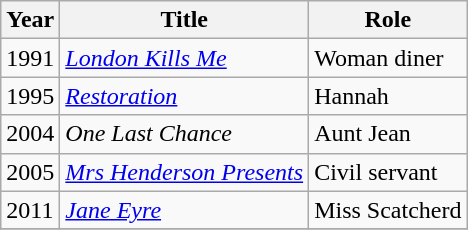<table class="wikitable sortable">
<tr>
<th>Year</th>
<th>Title</th>
<th>Role</th>
</tr>
<tr>
<td>1991</td>
<td><em><a href='#'>London Kills Me</a></em></td>
<td>Woman diner</td>
</tr>
<tr>
<td>1995</td>
<td><em><a href='#'>Restoration</a></em></td>
<td>Hannah</td>
</tr>
<tr>
<td>2004</td>
<td><em>One Last Chance</em></td>
<td>Aunt Jean</td>
</tr>
<tr>
<td>2005</td>
<td><em><a href='#'>Mrs Henderson Presents</a> </em></td>
<td>Civil servant</td>
</tr>
<tr>
<td>2011</td>
<td><em><a href='#'>Jane Eyre</a></em></td>
<td>Miss Scatcherd</td>
</tr>
<tr>
</tr>
</table>
